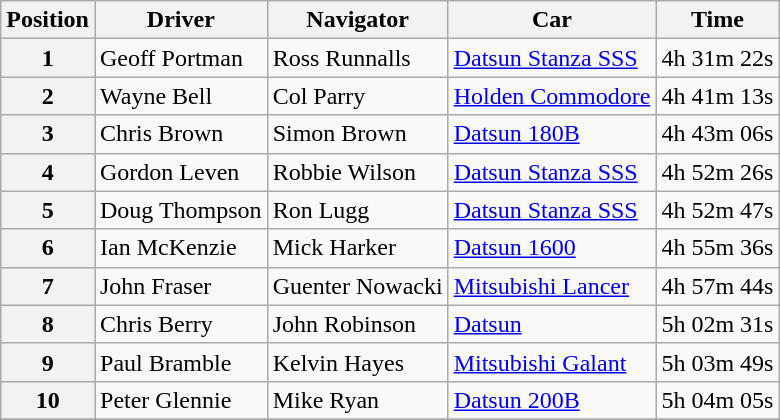<table class="wikitable" border="1">
<tr>
<th>Position</th>
<th>Driver</th>
<th>Navigator</th>
<th>Car</th>
<th>Time</th>
</tr>
<tr>
<th>1</th>
<td>Geoff Portman</td>
<td>Ross Runnalls</td>
<td><a href='#'>Datsun Stanza SSS</a></td>
<td align="center">4h 31m 22s</td>
</tr>
<tr>
<th>2</th>
<td>Wayne Bell</td>
<td>Col Parry</td>
<td><a href='#'>Holden Commodore</a></td>
<td align="center">4h 41m 13s</td>
</tr>
<tr>
<th>3</th>
<td>Chris Brown</td>
<td>Simon Brown</td>
<td><a href='#'>Datsun 180B</a></td>
<td align="center">4h 43m 06s</td>
</tr>
<tr>
<th>4</th>
<td>Gordon Leven</td>
<td>Robbie Wilson</td>
<td><a href='#'>Datsun Stanza SSS</a></td>
<td align="center">4h 52m 26s</td>
</tr>
<tr>
<th>5</th>
<td>Doug Thompson</td>
<td>Ron Lugg</td>
<td><a href='#'>Datsun Stanza SSS</a></td>
<td align="center">4h 52m 47s</td>
</tr>
<tr>
<th>6</th>
<td>Ian McKenzie</td>
<td>Mick Harker</td>
<td><a href='#'>Datsun 1600</a></td>
<td align="center">4h 55m 36s</td>
</tr>
<tr>
<th>7</th>
<td>John Fraser</td>
<td>Guenter Nowacki</td>
<td><a href='#'>Mitsubishi Lancer</a></td>
<td align="center">4h 57m 44s</td>
</tr>
<tr>
<th>8</th>
<td>Chris Berry</td>
<td>John Robinson</td>
<td><a href='#'>Datsun</a></td>
<td align="center">5h 02m 31s</td>
</tr>
<tr>
<th>9</th>
<td>Paul Bramble</td>
<td>Kelvin Hayes</td>
<td><a href='#'>Mitsubishi Galant</a></td>
<td align="center">5h 03m 49s</td>
</tr>
<tr>
<th>10</th>
<td>Peter Glennie</td>
<td>Mike Ryan</td>
<td><a href='#'>Datsun 200B</a></td>
<td align="center">5h 04m 05s</td>
</tr>
<tr>
</tr>
</table>
